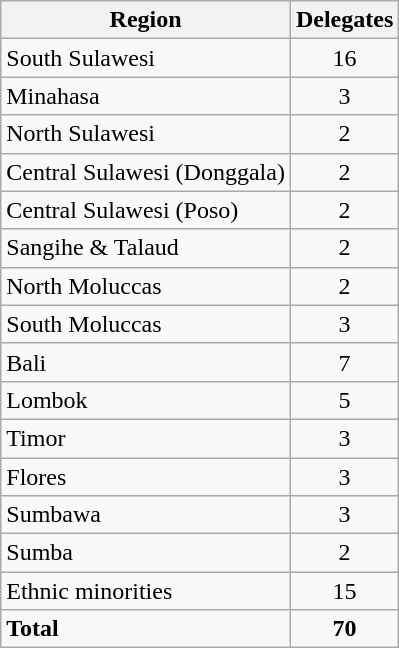<table class="wikitable">
<tr>
<th>Region</th>
<th>Delegates</th>
</tr>
<tr>
<td>South Sulawesi</td>
<td align=center>16</td>
</tr>
<tr>
<td>Minahasa</td>
<td align=center>3</td>
</tr>
<tr>
<td>North Sulawesi</td>
<td align=center>2</td>
</tr>
<tr>
<td>Central Sulawesi (Donggala)</td>
<td align=center>2</td>
</tr>
<tr>
<td>Central Sulawesi (Poso)</td>
<td align=center>2</td>
</tr>
<tr>
<td>Sangihe & Talaud</td>
<td align=center>2</td>
</tr>
<tr>
<td>North Moluccas</td>
<td align=center>2</td>
</tr>
<tr>
<td>South Moluccas</td>
<td align=center>3</td>
</tr>
<tr>
<td>Bali</td>
<td align=center>7</td>
</tr>
<tr>
<td>Lombok</td>
<td align=center>5</td>
</tr>
<tr>
<td>Timor</td>
<td align=center>3</td>
</tr>
<tr>
<td>Flores</td>
<td align=center>3</td>
</tr>
<tr>
<td>Sumbawa</td>
<td align=center>3</td>
</tr>
<tr>
<td>Sumba</td>
<td align=center>2</td>
</tr>
<tr>
<td>Ethnic minorities</td>
<td align=center>15</td>
</tr>
<tr>
<td><strong>Total</strong></td>
<td align=center><strong>70</strong></td>
</tr>
</table>
